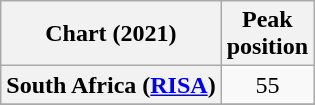<table class="wikitable sortable plainrowheaders" style="text-align:center">
<tr>
<th scope="col">Chart (2021)</th>
<th scope="col">Peak<br>position</th>
</tr>
<tr>
<th scope="row">South Africa (<a href='#'>RISA</a>)</th>
<td>55</td>
</tr>
<tr>
</tr>
</table>
